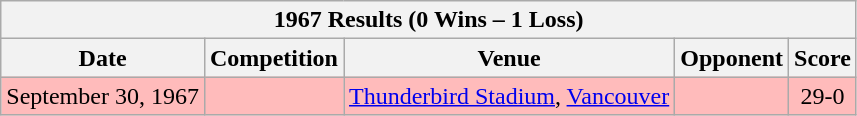<table class="wikitable sortable">
<tr>
<th colspan="5"><strong>1967 Results (0 Wins – 1 Loss)</strong></th>
</tr>
<tr>
<th>Date</th>
<th>Competition</th>
<th>Venue</th>
<th>Opponent</th>
<th>Score</th>
</tr>
<tr style="background:#fbb;">
<td align=center>September 30, 1967</td>
<td align=center></td>
<td align=center><a href='#'>Thunderbird Stadium</a>, <a href='#'>Vancouver</a></td>
<td></td>
<td align=center>29-0</td>
</tr>
</table>
